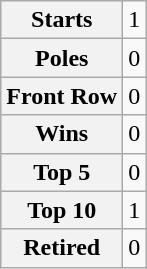<table class="wikitable" style="text-align:center">
<tr>
<th>Starts</th>
<td>1</td>
</tr>
<tr>
<th>Poles</th>
<td>0</td>
</tr>
<tr>
<th>Front Row</th>
<td>0</td>
</tr>
<tr>
<th>Wins</th>
<td>0</td>
</tr>
<tr>
<th>Top 5</th>
<td>0</td>
</tr>
<tr>
<th>Top 10</th>
<td>1</td>
</tr>
<tr>
<th>Retired</th>
<td>0</td>
</tr>
</table>
